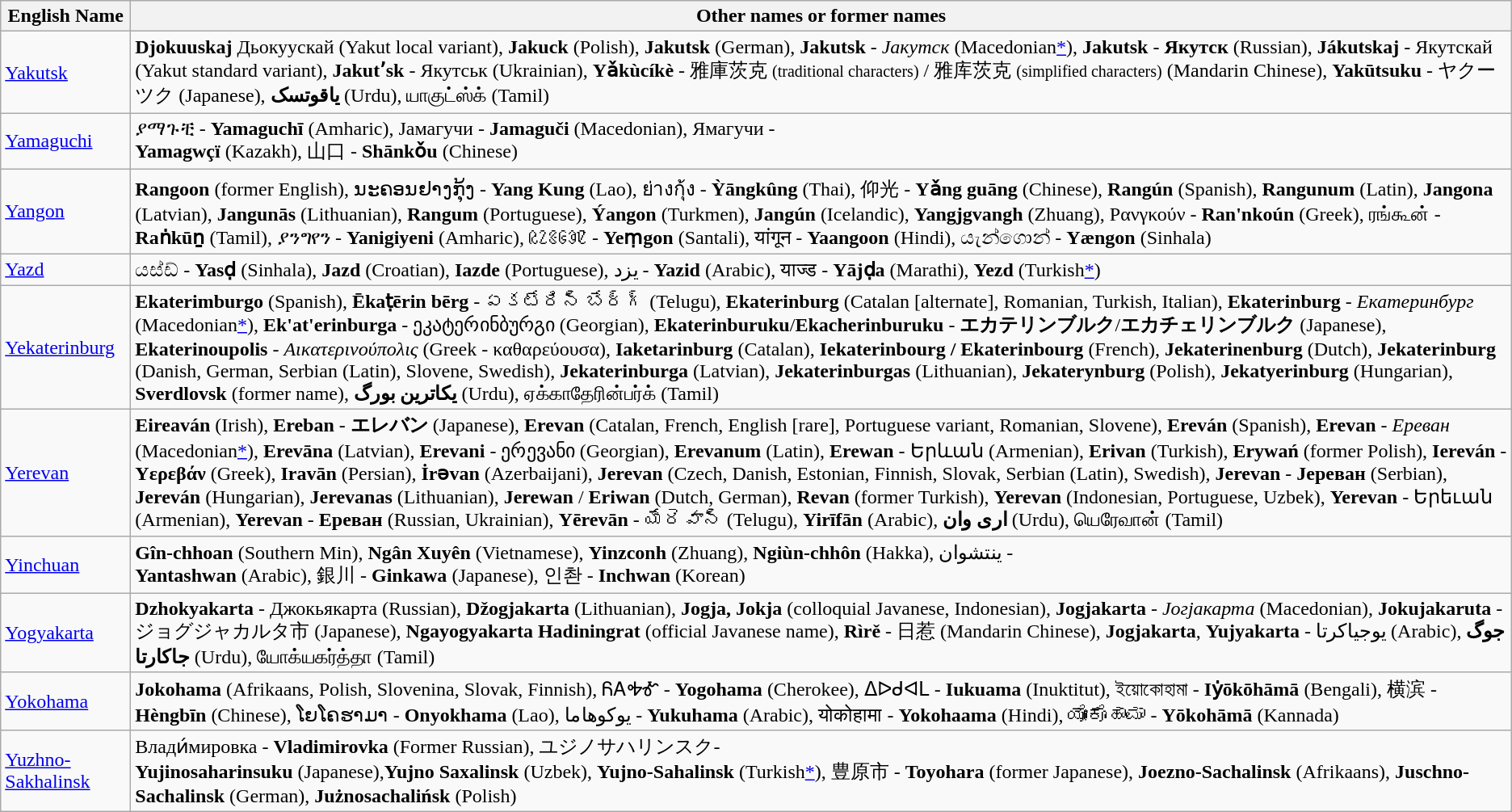<table class="wikitable">
<tr>
<th style="width:100px;">English Name</th>
<th>Other names or former names</th>
</tr>
<tr>
<td> <a href='#'>Yakutsk</a></td>
<td><strong>Djokuuskaj</strong> Дьокуускай (Yakut local variant), <strong>Jakuck</strong> (Polish), <strong>Jakutsk</strong> (German), <strong>Jakutsk</strong> - <em>Јакутск</em> (Macedonian<a href='#'>*</a>), <strong>Jakutsk</strong> - <strong>Якутск</strong> (Russian), <strong>Jákutskaj</strong> - Якутскай (Yakut standard variant), <strong>Jakutʼsk</strong> - Якутськ (Ukrainian), <strong>Yǎkùcíkè</strong> - 雅庫茨克 <small>(traditional characters)</small> / 雅库茨克 <small>(simplified characters)</small> (Mandarin Chinese), <strong>Yakūtsuku</strong> - ヤクーツク (Japanese), <strong>یاقوتسک</strong> (Urdu), யாகுட்ஸ்க் (Tamil)</td>
</tr>
<tr>
<td> <a href='#'>Yamaguchi</a></td>
<td>ያማጉቺ - <strong>Yamaguchī</strong> (Amharic), Јамагучи - <strong>Jamaguči</strong> (Macedonian), Ямагучи -<br><strong>Yamagwçï</strong> (Kazakh), 山口 -  <strong>Shānkǒu</strong> (Chinese)</td>
</tr>
<tr>
<td> <a href='#'>Yangon</a></td>
<td><strong>Rangoon</strong> (former English),  ນະຄອນຢາງກຸ້ງ - <strong>Yang Kung</strong> (Lao), ย่างกุ้ง - <strong>Ỳāngkûng</strong> (Thai), 仰光 - <strong>Yǎng guāng</strong> (Chinese), <strong>Rangún</strong> (Spanish), <strong>Rangunum</strong> (Latin), <strong>Jangona</strong> (Latvian), <strong>Jangunās</strong> (Lithuanian), <strong>Rangum</strong> (Portuguese), <strong>Ýangon</strong> (Turkmen), <strong>Jangún</strong> (Icelandic), <strong>Yangjgvangh</strong> (Zhuang), Ρανγκούν -  <strong>Ran'nkoún</strong> (Greek), ரங்கூன் -  <strong>Raṅkūṉ</strong> (Tamil), ያንግየን - <strong>Yanigiyeni</strong> (Amharic), ᱭᱮᱝᱜᱳᱱ - <strong>Yeṃgon</strong> (Santali), यांगून - <strong>Yaangoon</strong> (Hindi), යැන්ගොන් - <strong>Yængon</strong> (Sinhala)</td>
</tr>
<tr>
<td> <a href='#'>Yazd</a></td>
<td>යස්ඩ් - <strong>Yasḍ</strong> (Sinhala), <strong>Jazd</strong> (Croatian), <strong>Iazde</strong> (Portuguese), يزد - <strong>Yazid</strong> (Arabic),  याज्ड - <strong>Yājḍa</strong> (Marathi), <strong>Yezd</strong> (Turkish<a href='#'>*</a>)</td>
</tr>
<tr>
<td> <a href='#'>Yekaterinburg</a></td>
<td><strong>Ekaterimburgo</strong> (Spanish), <strong>Ēkaṭērin bērg</strong> - ఏకటేరిన్ బేర్గ్ (Telugu), <strong>Ekaterinburg</strong> (Catalan [alternate], Romanian, Turkish, Italian), <strong>Ekaterinburg</strong> - <em>Екатеринбург</em> (Macedonian<a href='#'>*</a>), <strong>Ek'at'erinburga</strong> - ეკატერინბურგი (Georgian), <strong>Ekaterinburuku</strong>/<strong>Ekacherinburuku</strong> - <strong>エカテリンブルク</strong>/<strong>エカチェリンブルク</strong> (Japanese), <strong>Ekaterinoupolis</strong> - <em>Αικατερινούπολις</em> (Greek - καθαρεύουσα), <strong>Iaketarinburg</strong> (Catalan), <strong>Iekaterinbourg / Ekaterinbourg</strong> (French), <strong>Jekaterinenburg</strong> (Dutch), <strong>Jekaterinburg</strong> (Danish, German, Serbian (Latin), Slovene, Swedish), <strong>Jekaterinburga</strong> (Latvian), <strong>Jekaterinburgas</strong> (Lithuanian), <strong>Jekaterynburg</strong> (Polish), <strong>Jekatyerinburg</strong> (Hungarian), <strong>Sverdlovsk</strong> (former name), <strong>یکاترین بورگ</strong> (Urdu), ஏக்காதேரின்பர்க் (Tamil)</td>
</tr>
<tr>
<td> <a href='#'>Yerevan</a></td>
<td><strong>Eireaván</strong> (Irish), <strong>Ereban</strong> - <strong>エレバン</strong> (Japanese), <strong>Erevan</strong> (Catalan, French, English [rare], Portuguese variant, Romanian, Slovene), <strong>Ereván</strong> (Spanish), <strong>Erevan</strong> - <em>Ереван</em> (Macedonian<a href='#'>*</a>), <strong>Erevāna</strong> (Latvian), <strong>Erevani</strong> - ერევანი (Georgian), <strong>Erevanum</strong> (Latin), <strong>Erewan</strong> - Երևան (Armenian), <strong>Erivan</strong> (Turkish), <strong>Erywań</strong> (former Polish), <strong>Iereván</strong> - <strong>Υερεβάν</strong> (Greek), <strong>Iravān</strong> (Persian), <strong>İrəvan</strong> (Azerbaijani), <strong>Jerevan</strong> (Czech, Danish, Estonian, Finnish, Slovak, Serbian (Latin), Swedish), <strong>Jerevan</strong> - <strong>Jереван</strong> (Serbian), <strong>Jereván</strong> (Hungarian), <strong>Jerevanas</strong> (Lithuanian), <strong>Jerewan</strong> / <strong>Eriwan</strong> (Dutch, German), <strong>Revan</strong> (former Turkish), <strong>Yerevan</strong> (Indonesian, Portuguese, Uzbek), <strong>Yerevan</strong> - Երեւան (Armenian), <strong>Yerevan</strong> - <strong>Ереван</strong> (Russian, Ukrainian), <strong>Yērevān</strong> - యేరెవాన్ (Telugu), <strong>Yirīfān</strong> (Arabic), <strong>اری وان</strong> (Urdu), யெரேவான் (Tamil)</td>
</tr>
<tr>
<td> <a href='#'>Yinchuan</a></td>
<td><strong>Gîn-chhoan</strong> (Southern Min), <strong>Ngân Xuyên</strong> (Vietnamese), <strong>Yinzconh</strong> (Zhuang), <strong>Ngiùn-chhôn</strong> (Hakka), ينتشوان -<br><strong>Yantashwan</strong> (Arabic), 銀川 - <strong>Ginkawa</strong> (Japanese), 인촨 - <strong>Inchwan</strong> (Korean)</td>
</tr>
<tr>
<td> <a href='#'>Yogyakarta</a></td>
<td><strong>Dzhokyakarta</strong> - Джокьякарта (Russian), <strong>Džogjakarta</strong> (Lithuanian), <strong>Jogja, Jokja</strong> (colloquial Javanese, Indonesian), <strong>Jogjakarta</strong> - <em>Јогјакарта</em> (Macedonian), <strong>Jokujakaruta</strong> - ジョグジャカルタ市 (Japanese), <strong>Ngayogyakarta Hadiningrat</strong> (official Javanese name), <strong>Rìrě</strong> - 日惹 (Mandarin Chinese), <strong>Jogjakarta</strong>, <strong>Yujyakarta</strong> - يوجياكرتا (Arabic), <strong>جوگ جاکارتا</strong> (Urdu), யோக்யகர்த்தா (Tamil)</td>
</tr>
<tr>
<td> <a href='#'>Yokohama</a></td>
<td><strong>Jokohama</strong> (Afrikaans, Polish, Slovenina, Slovak, Finnish), Ᏺ⁠Ꭺ⁠Ꭽ⁠Ꮉ - <strong>Yogohama</strong> (Cherokee), ᐃᐅᑯᐊᒪ - <strong>Iukuama</strong> (Inuktitut), ইয়োকোহামা - <strong>Iẏōkōhāmā</strong> (Bengali), 横滨 - <strong>Hèngbīn</strong> (Chinese), ໂຍໂຄຮາມາ - <strong>Onyokhama</strong> (Lao), يوكوهاما - <strong>Yukuhama</strong> (Arabic), योकोहामा - <strong>Yokohaama</strong> (Hindi), ಯೋಕೊಹಾಮಾ - <strong>Yōkohāmā</strong> (Kannada)</td>
</tr>
<tr>
<td> <a href='#'>Yuzhno-Sakhalinsk</a></td>
<td>Влади́мировка - <strong>Vladimirovka</strong> (Former Russian), ユジノサハリンスク-<br><strong>Yujinosaharinsuku</strong> (Japanese),<strong>Yujno Saxalinsk</strong> (Uzbek), <strong>Yujno-Sahalinsk</strong> (Turkish<a href='#'>*</a>), 豊原市 - <strong>Toyohara</strong> (former Japanese), <strong>Joezno-Sachalinsk</strong> (Afrikaans), <strong>Juschno-Sachalinsk</strong> (German), <strong>Jużnosachalińsk</strong> (Polish)</td>
</tr>
</table>
